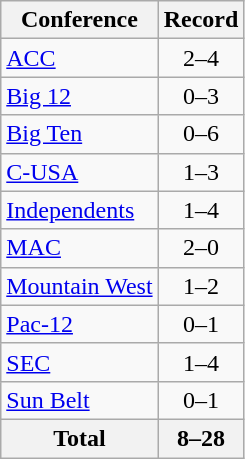<table class="wikitable">
<tr>
<th>Conference</th>
<th>Record</th>
</tr>
<tr>
<td><a href='#'>ACC</a></td>
<td align=center>2–4</td>
</tr>
<tr>
<td><a href='#'>Big 12</a></td>
<td align=center>0–3</td>
</tr>
<tr>
<td><a href='#'>Big Ten</a></td>
<td align=center>0–6</td>
</tr>
<tr>
<td><a href='#'>C-USA</a></td>
<td align=center>1–3</td>
</tr>
<tr>
<td><a href='#'>Independents</a></td>
<td align=center>1–4</td>
</tr>
<tr>
<td><a href='#'>MAC</a></td>
<td align=center>2–0</td>
</tr>
<tr>
<td><a href='#'>Mountain West</a></td>
<td align=center>1–2</td>
</tr>
<tr>
<td><a href='#'>Pac-12</a></td>
<td align=center>0–1</td>
</tr>
<tr>
<td><a href='#'>SEC</a></td>
<td align=center>1–4</td>
</tr>
<tr>
<td><a href='#'>Sun Belt</a></td>
<td align=center>0–1</td>
</tr>
<tr>
<th>Total</th>
<th>8–28</th>
</tr>
</table>
